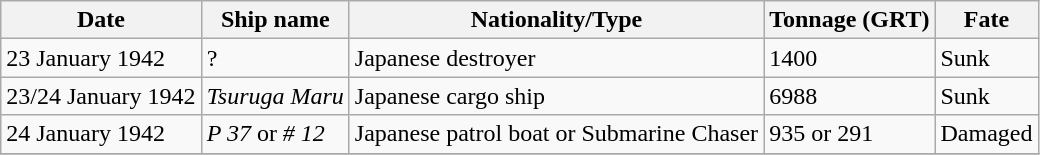<table class="wikitable">
<tr>
<th>Date</th>
<th>Ship name</th>
<th>Nationality/Type</th>
<th>Tonnage (GRT)</th>
<th>Fate</th>
</tr>
<tr>
<td>23 January 1942</td>
<td>?</td>
<td>Japanese destroyer</td>
<td>1400</td>
<td>Sunk</td>
</tr>
<tr>
<td>23/24 January 1942</td>
<td><em>Tsuruga Maru</em></td>
<td>Japanese cargo ship</td>
<td>6988</td>
<td>Sunk</td>
</tr>
<tr>
<td>24 January 1942</td>
<td><em>P 37</em> or <em># 12</em></td>
<td>Japanese patrol boat or Submarine Chaser</td>
<td>935 or 291</td>
<td>Damaged</td>
</tr>
<tr>
</tr>
</table>
